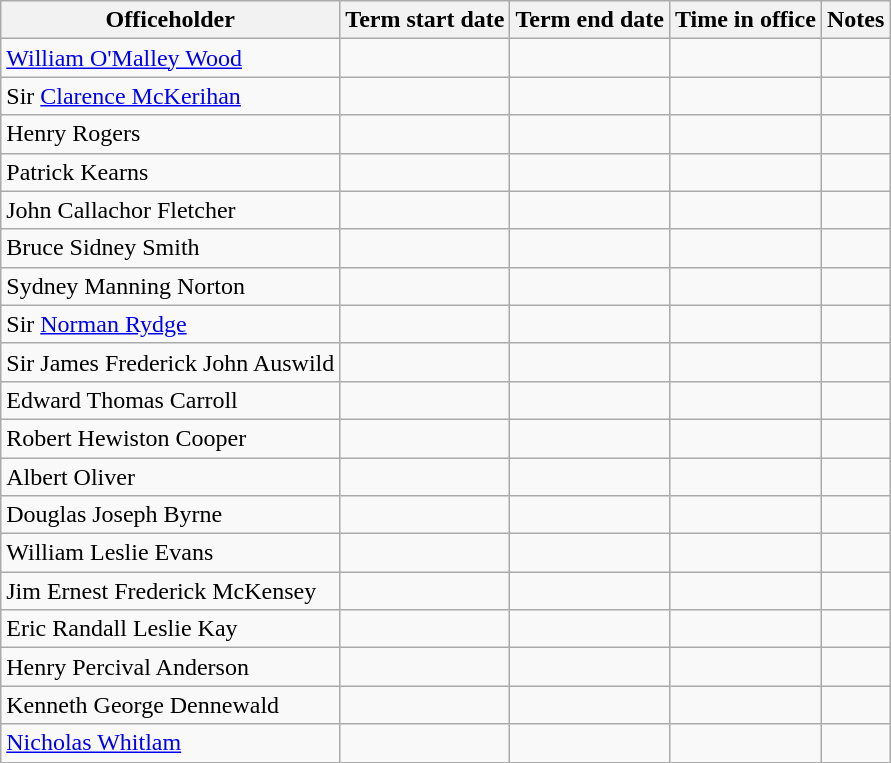<table class='wikitable sortable'>
<tr>
<th>Officeholder</th>
<th>Term start date</th>
<th>Term end date</th>
<th>Time in office</th>
<th>Notes</th>
</tr>
<tr>
<td><a href='#'>William O'Malley Wood</a></td>
<td align=center></td>
<td align=center></td>
<td align=right></td>
<td></td>
</tr>
<tr>
<td>Sir <a href='#'>Clarence McKerihan</a></td>
<td align=center></td>
<td align=center></td>
<td align=right></td>
<td></td>
</tr>
<tr>
<td>Henry Rogers</td>
<td align=center></td>
<td align=center></td>
<td align=right></td>
<td></td>
</tr>
<tr>
<td>Patrick Kearns</td>
<td align=center></td>
<td align=center></td>
<td align=right></td>
<td></td>
</tr>
<tr>
<td>John Callachor Fletcher</td>
<td align=center></td>
<td align=center></td>
<td align=right></td>
<td></td>
</tr>
<tr>
<td>Bruce Sidney Smith</td>
<td align=center></td>
<td align=center></td>
<td align=right></td>
<td></td>
</tr>
<tr>
<td>Sydney Manning Norton</td>
<td align=center></td>
<td align=center></td>
<td align=right></td>
<td></td>
</tr>
<tr>
<td>Sir <a href='#'>Norman Rydge</a></td>
<td align=center></td>
<td align=center></td>
<td align=right></td>
<td></td>
</tr>
<tr>
<td>Sir James Frederick John Auswild</td>
<td align=center></td>
<td align=center></td>
<td align=right></td>
<td></td>
</tr>
<tr>
<td>Edward Thomas Carroll</td>
<td align=center></td>
<td align=center></td>
<td align=right></td>
<td></td>
</tr>
<tr>
<td>Robert Hewiston Cooper</td>
<td align=center></td>
<td align=center></td>
<td align=right></td>
<td></td>
</tr>
<tr>
<td>Albert Oliver</td>
<td align=center></td>
<td align=center></td>
<td align=right></td>
<td></td>
</tr>
<tr>
<td>Douglas Joseph Byrne</td>
<td align=center></td>
<td align=center></td>
<td align=right></td>
<td></td>
</tr>
<tr>
<td>William Leslie Evans</td>
<td align=center></td>
<td align=center></td>
<td align=right></td>
<td></td>
</tr>
<tr>
<td>Jim Ernest Frederick McKensey</td>
<td align=center></td>
<td align=center></td>
<td align=right></td>
<td></td>
</tr>
<tr>
<td>Eric Randall Leslie Kay</td>
<td align=center></td>
<td align=center></td>
<td align=right></td>
<td></td>
</tr>
<tr>
<td>Henry Percival Anderson</td>
<td align=center></td>
<td align=center></td>
<td align=right></td>
<td></td>
</tr>
<tr>
<td>Kenneth George Dennewald</td>
<td align=center></td>
<td align=center></td>
<td align=right></td>
<td></td>
</tr>
<tr>
<td><a href='#'>Nicholas Whitlam</a></td>
<td align=center></td>
<td align=center></td>
<td align=right></td>
<td></td>
</tr>
</table>
